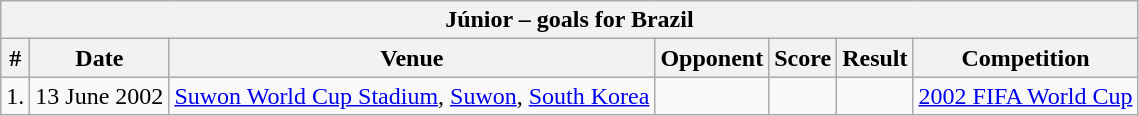<table class="wikitable collapsible">
<tr>
<th colspan="7"><strong>Júnior – goals for Brazil</strong></th>
</tr>
<tr>
<th>#</th>
<th>Date</th>
<th>Venue</th>
<th>Opponent</th>
<th>Score</th>
<th>Result</th>
<th>Competition</th>
</tr>
<tr>
<td>1.</td>
<td>13 June 2002</td>
<td><a href='#'>Suwon World Cup Stadium</a>, <a href='#'>Suwon</a>, <a href='#'>South Korea</a></td>
<td></td>
<td></td>
<td></td>
<td><a href='#'>2002 FIFA World Cup</a></td>
</tr>
</table>
